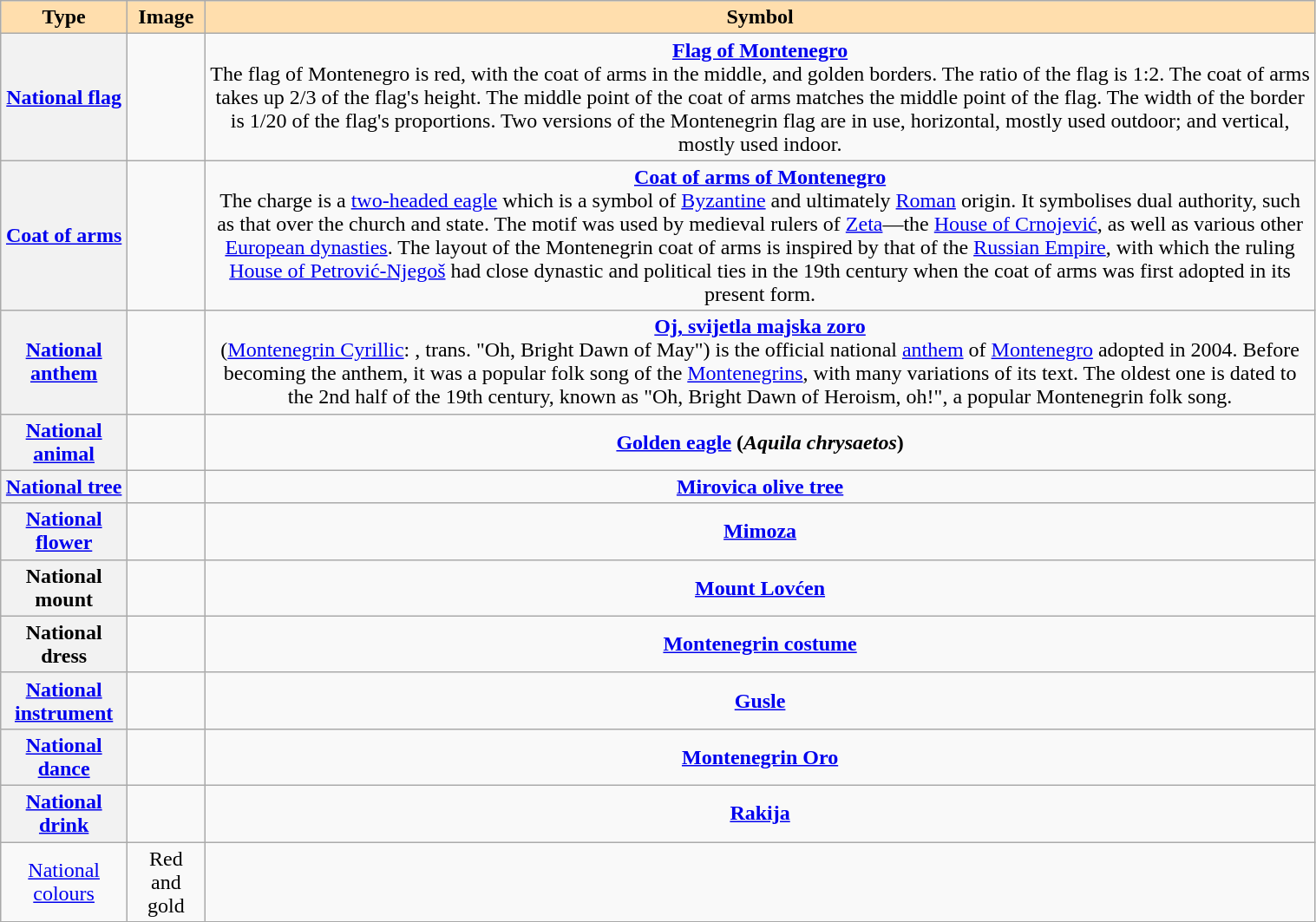<table class="wikitable" style="width:80%;text-align:center;">
<tr>
<th style=background:#FFDEAD;>Type</th>
<th style=background:#FFDEAD;>Image</th>
<th style=background:#FFDEAD;>Symbol</th>
</tr>
<tr>
<th><a href='#'>National flag</a></th>
<td></td>
<td><strong><a href='#'>Flag of Montenegro</a></strong><br>The flag of Montenegro is red, with the coat of arms in the middle, and golden borders. The ratio of the flag is 1:2. The coat of arms takes up 2/3 of the flag's height. The middle point of the coat of arms matches the middle point of the flag. The width of the border is 1/20 of the flag's proportions. Two versions of the Montenegrin flag are in use, horizontal, mostly used outdoor; and vertical, mostly used indoor.</td>
</tr>
<tr>
<th><a href='#'>Coat of arms</a></th>
<td></td>
<td><strong><a href='#'>Coat of arms of Montenegro</a></strong><br>The charge is a <a href='#'>two-headed eagle</a> which is a symbol of <a href='#'>Byzantine</a> and ultimately <a href='#'>Roman</a> origin. It symbolises dual authority, such as that over the church and state. The motif was used by medieval rulers of <a href='#'>Zeta</a>—the <a href='#'>House of Crnojević</a>, as well as various other <a href='#'>European dynasties</a>. The layout of the Montenegrin coat of arms is inspired by that of the <a href='#'>Russian Empire</a>, with which the ruling <a href='#'>House of Petrović-Njegoš</a> had close dynastic and political ties in the 19th century when the coat of arms was first adopted in its present form.</td>
</tr>
<tr>
<th><a href='#'>National anthem</a></th>
<td></td>
<td><strong><a href='#'>Oj, svijetla majska zoro</a></strong><br> (<a href='#'>Montenegrin Cyrillic</a>: , trans. "Oh, Bright Dawn of May") is the official national <a href='#'>anthem</a> of <a href='#'>Montenegro</a> adopted in 2004. Before becoming the anthem, it was a popular folk song of the <a href='#'>Montenegrins</a>, with many variations of its text. The oldest one is dated to the 2nd half of the 19th century, known as "Oh, Bright Dawn of Heroism, oh!", a popular Montenegrin folk song.</td>
</tr>
<tr>
<th><a href='#'>National animal</a></th>
<td></td>
<td><strong><a href='#'>Golden eagle</a> (<em>Aquila chrysaetos</em>)</strong></td>
</tr>
<tr>
<th><a href='#'>National tree</a></th>
<td></td>
<td><strong><a href='#'>Mirovica olive tree</a></strong></td>
</tr>
<tr>
<th><a href='#'>National flower</a></th>
<td></td>
<td><strong><a href='#'>Mimoza</a></strong></td>
</tr>
<tr>
<th>National mount</th>
<td></td>
<td><strong><a href='#'>Mount Lovćen</a></strong></td>
</tr>
<tr>
<th>National dress</th>
<td></td>
<td><strong><a href='#'>Montenegrin costume</a></strong></td>
</tr>
<tr>
<th><a href='#'>National instrument</a></th>
<td></td>
<td><strong><a href='#'>Gusle</a></strong></td>
</tr>
<tr>
<th><a href='#'>National dance</a></th>
<td></td>
<td><strong><a href='#'>Montenegrin Oro</a></strong></td>
</tr>
<tr>
<th><a href='#'>National drink</a></th>
<td></td>
<td><strong><a href='#'>Rakija</a></strong></td>
</tr>
<tr>
<td><a href='#'>National colours</a></td>
<td>Red and gold</td>
<td style="text-align:center;"></td>
</tr>
<tr>
</tr>
</table>
